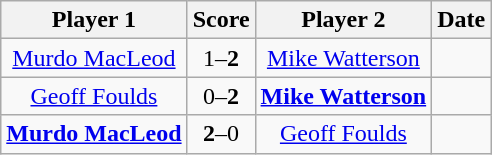<table class="wikitable" style="text-align: center">
<tr>
<th>Player 1</th>
<th>Score</th>
<th>Player 2</th>
<th>Date</th>
</tr>
<tr>
<td> <a href='#'>Murdo MacLeod</a></td>
<td>1–<strong>2</strong></td>
<td> <a href='#'>Mike Watterson</a></td>
<td></td>
</tr>
<tr>
<td> <a href='#'>Geoff Foulds</a></td>
<td>0–<strong>2</strong></td>
<td> <strong><a href='#'>Mike Watterson</a></strong></td>
<td></td>
</tr>
<tr>
<td> <strong><a href='#'>Murdo MacLeod</a></strong></td>
<td><strong>2</strong>–0</td>
<td> <a href='#'>Geoff Foulds</a></td>
<td></td>
</tr>
</table>
